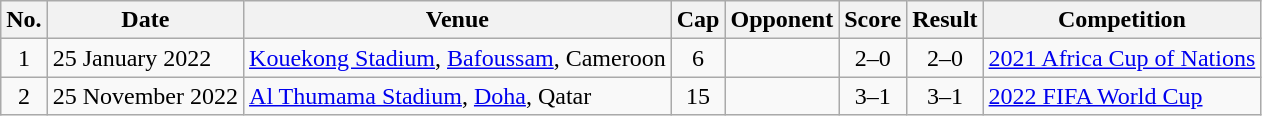<table class="wikitable sortable">
<tr>
<th scope="col">No.</th>
<th scope="col">Date</th>
<th scope="col">Venue</th>
<th scope="col">Cap</th>
<th scope="col">Opponent</th>
<th scope="col">Score</th>
<th scope="col">Result</th>
<th scope="col">Competition</th>
</tr>
<tr>
<td align="center">1</td>
<td>25 January 2022</td>
<td><a href='#'>Kouekong Stadium</a>, <a href='#'>Bafoussam</a>, Cameroon</td>
<td align="center">6</td>
<td></td>
<td align="center">2–0</td>
<td align="center">2–0</td>
<td><a href='#'>2021 Africa Cup of Nations</a></td>
</tr>
<tr>
<td align="center">2</td>
<td>25 November 2022</td>
<td><a href='#'>Al Thumama Stadium</a>, <a href='#'>Doha</a>, Qatar</td>
<td align="center">15</td>
<td></td>
<td align="center">3–1</td>
<td align="center">3–1</td>
<td><a href='#'>2022 FIFA World Cup</a></td>
</tr>
</table>
